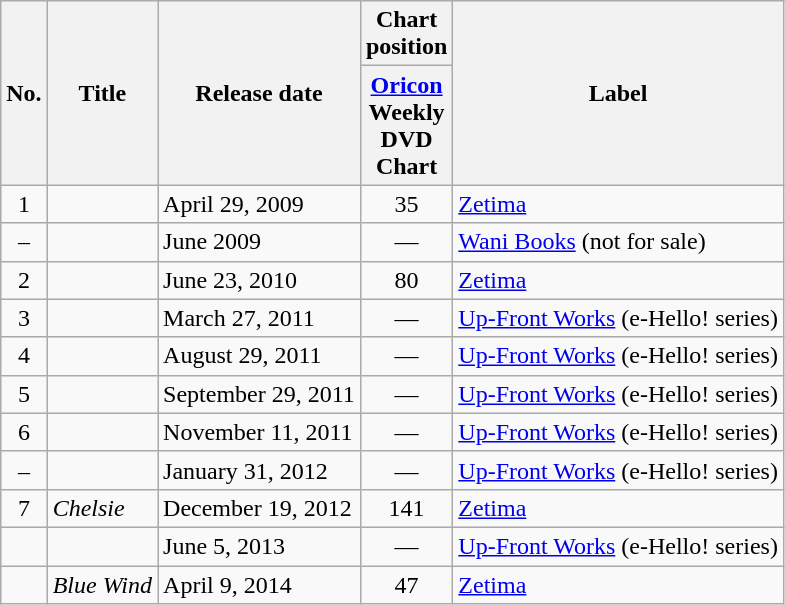<table class="wikitable">
<tr>
<th rowspan="2">No.</th>
<th rowspan="2">Title</th>
<th rowspan="2">Release date</th>
<th>Chart<br>position</th>
<th rowspan="2">Label</th>
</tr>
<tr>
<th><a href='#'>Oricon</a><br>Weekly<br>DVD<br>Chart<br></th>
</tr>
<tr>
<td align="center">1</td>
<td></td>
<td>April 29, 2009</td>
<td align="center">35</td>
<td><a href='#'>Zetima</a></td>
</tr>
<tr>
<td align="center">–</td>
<td></td>
<td>June 2009</td>
<td align="center">—</td>
<td><a href='#'>Wani Books</a> (not for sale)</td>
</tr>
<tr>
<td align="center">2</td>
<td></td>
<td>June 23, 2010</td>
<td align="center">80</td>
<td><a href='#'>Zetima</a></td>
</tr>
<tr>
<td align="center">3</td>
<td></td>
<td>March 27, 2011</td>
<td align="center">—</td>
<td><a href='#'>Up-Front Works</a> (e-Hello! series)</td>
</tr>
<tr>
<td align="center">4</td>
<td></td>
<td>August 29, 2011</td>
<td align="center">—</td>
<td><a href='#'>Up-Front Works</a> (e-Hello! series)</td>
</tr>
<tr>
<td align="center">5</td>
<td></td>
<td>September 29, 2011</td>
<td align="center">—</td>
<td><a href='#'>Up-Front Works</a> (e-Hello! series)</td>
</tr>
<tr>
<td align="center">6</td>
<td></td>
<td>November 11, 2011</td>
<td align="center">—</td>
<td><a href='#'>Up-Front Works</a> (e-Hello! series)</td>
</tr>
<tr>
<td align="center">–</td>
<td></td>
<td>January 31, 2012</td>
<td align="center">—</td>
<td><a href='#'>Up-Front Works</a> (e-Hello! series)</td>
</tr>
<tr>
<td align="center">7</td>
<td><em>Chelsie</em></td>
<td>December 19, 2012</td>
<td align="center">141</td>
<td><a href='#'>Zetima</a></td>
</tr>
<tr>
<td></td>
<td></td>
<td>June 5, 2013</td>
<td align="center">—</td>
<td><a href='#'>Up-Front Works</a> (e-Hello! series)</td>
</tr>
<tr>
<td></td>
<td><em>Blue Wind</em></td>
<td>April 9, 2014</td>
<td align="center">47</td>
<td><a href='#'>Zetima</a></td>
</tr>
</table>
